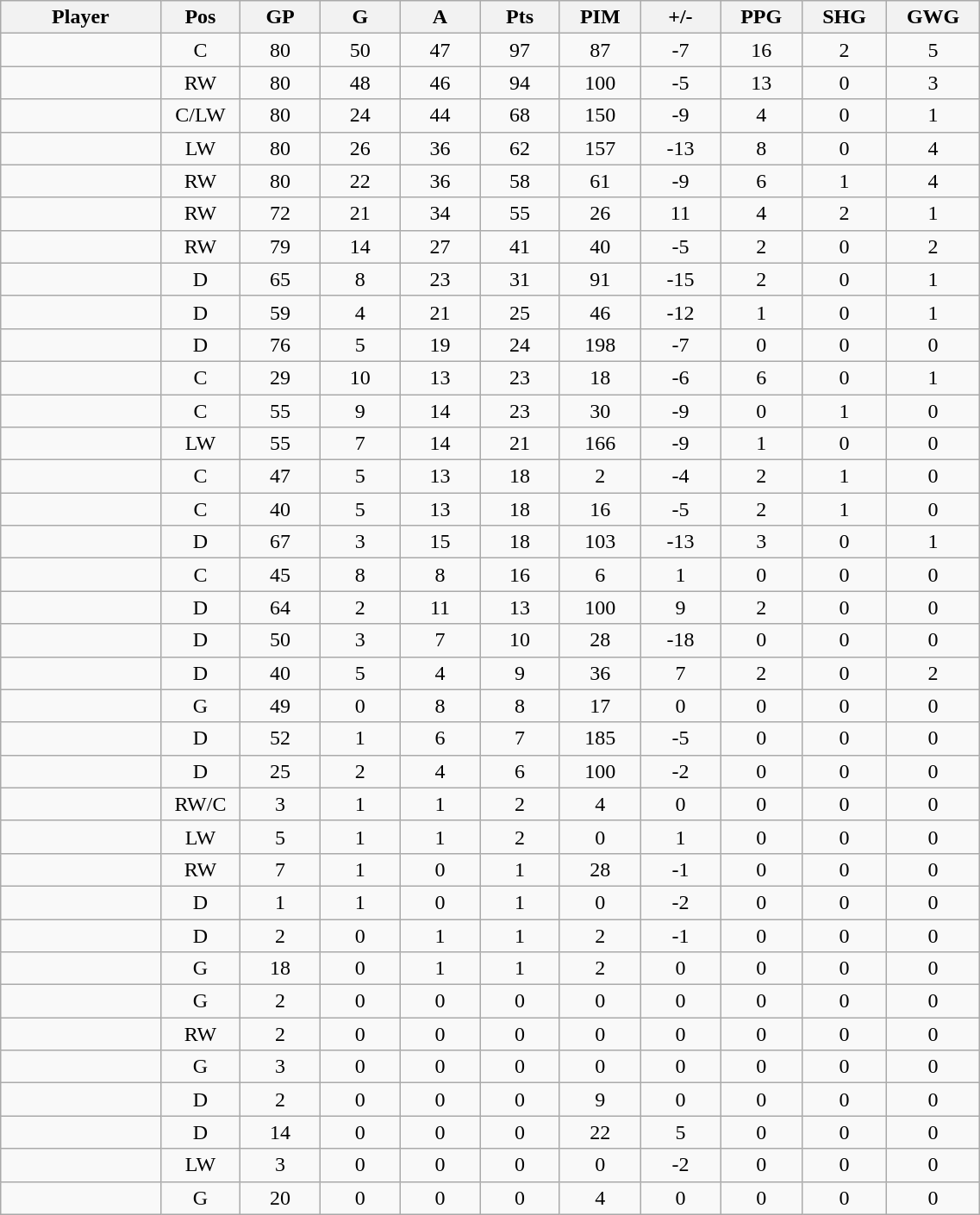<table class="wikitable sortable" width="60%">
<tr ALIGN="center">
<th bgcolor="#DDDDFF" width="10%">Player</th>
<th bgcolor="#DDDDFF" width="3%" title="Position">Pos</th>
<th bgcolor="#DDDDFF" width="5%" title="Games played">GP</th>
<th bgcolor="#DDDDFF" width="5%" title="Goals">G</th>
<th bgcolor="#DDDDFF" width="5%" title="Assists">A</th>
<th bgcolor="#DDDDFF" width="5%" title="Points">Pts</th>
<th bgcolor="#DDDDFF" width="5%" title="Penalties in Minutes">PIM</th>
<th bgcolor="#DDDDFF" width="5%" title="Plus/Minus">+/-</th>
<th bgcolor="#DDDDFF" width="5%" title="Power Play Goals">PPG</th>
<th bgcolor="#DDDDFF" width="5%" title="Short-handed Goals">SHG</th>
<th bgcolor="#DDDDFF" width="5%" title="Game-winning Goals">GWG</th>
</tr>
<tr align="center">
<td align="right"></td>
<td>C</td>
<td>80</td>
<td>50</td>
<td>47</td>
<td>97</td>
<td>87</td>
<td>-7</td>
<td>16</td>
<td>2</td>
<td>5</td>
</tr>
<tr align="center">
<td align="right"></td>
<td>RW</td>
<td>80</td>
<td>48</td>
<td>46</td>
<td>94</td>
<td>100</td>
<td>-5</td>
<td>13</td>
<td>0</td>
<td>3</td>
</tr>
<tr align="center">
<td align="right"></td>
<td>C/LW</td>
<td>80</td>
<td>24</td>
<td>44</td>
<td>68</td>
<td>150</td>
<td>-9</td>
<td>4</td>
<td>0</td>
<td>1</td>
</tr>
<tr align="center">
<td align="right"></td>
<td>LW</td>
<td>80</td>
<td>26</td>
<td>36</td>
<td>62</td>
<td>157</td>
<td>-13</td>
<td>8</td>
<td>0</td>
<td>4</td>
</tr>
<tr align="center">
<td align="right"></td>
<td>RW</td>
<td>80</td>
<td>22</td>
<td>36</td>
<td>58</td>
<td>61</td>
<td>-9</td>
<td>6</td>
<td>1</td>
<td>4</td>
</tr>
<tr align="center">
<td align="right"></td>
<td>RW</td>
<td>72</td>
<td>21</td>
<td>34</td>
<td>55</td>
<td>26</td>
<td>11</td>
<td>4</td>
<td>2</td>
<td>1</td>
</tr>
<tr align="center">
<td align="right"></td>
<td>RW</td>
<td>79</td>
<td>14</td>
<td>27</td>
<td>41</td>
<td>40</td>
<td>-5</td>
<td>2</td>
<td>0</td>
<td>2</td>
</tr>
<tr align="center">
<td align="right"></td>
<td>D</td>
<td>65</td>
<td>8</td>
<td>23</td>
<td>31</td>
<td>91</td>
<td>-15</td>
<td>2</td>
<td>0</td>
<td>1</td>
</tr>
<tr align="center">
<td align="right"></td>
<td>D</td>
<td>59</td>
<td>4</td>
<td>21</td>
<td>25</td>
<td>46</td>
<td>-12</td>
<td>1</td>
<td>0</td>
<td>1</td>
</tr>
<tr align="center">
<td align="right"></td>
<td>D</td>
<td>76</td>
<td>5</td>
<td>19</td>
<td>24</td>
<td>198</td>
<td>-7</td>
<td>0</td>
<td>0</td>
<td>0</td>
</tr>
<tr align="center">
<td align="right"></td>
<td>C</td>
<td>29</td>
<td>10</td>
<td>13</td>
<td>23</td>
<td>18</td>
<td>-6</td>
<td>6</td>
<td>0</td>
<td>1</td>
</tr>
<tr align="center">
<td align="right"></td>
<td>C</td>
<td>55</td>
<td>9</td>
<td>14</td>
<td>23</td>
<td>30</td>
<td>-9</td>
<td>0</td>
<td>1</td>
<td>0</td>
</tr>
<tr align="center">
<td align="right"></td>
<td>LW</td>
<td>55</td>
<td>7</td>
<td>14</td>
<td>21</td>
<td>166</td>
<td>-9</td>
<td>1</td>
<td>0</td>
<td>0</td>
</tr>
<tr align="center">
<td align="right"></td>
<td>C</td>
<td>47</td>
<td>5</td>
<td>13</td>
<td>18</td>
<td>2</td>
<td>-4</td>
<td>2</td>
<td>1</td>
<td>0</td>
</tr>
<tr align="center">
<td align="right"></td>
<td>C</td>
<td>40</td>
<td>5</td>
<td>13</td>
<td>18</td>
<td>16</td>
<td>-5</td>
<td>2</td>
<td>1</td>
<td>0</td>
</tr>
<tr align="center">
<td align="right"></td>
<td>D</td>
<td>67</td>
<td>3</td>
<td>15</td>
<td>18</td>
<td>103</td>
<td>-13</td>
<td>3</td>
<td>0</td>
<td>1</td>
</tr>
<tr align="center">
<td align="right"></td>
<td>C</td>
<td>45</td>
<td>8</td>
<td>8</td>
<td>16</td>
<td>6</td>
<td>1</td>
<td>0</td>
<td>0</td>
<td>0</td>
</tr>
<tr align="center">
<td align="right"></td>
<td>D</td>
<td>64</td>
<td>2</td>
<td>11</td>
<td>13</td>
<td>100</td>
<td>9</td>
<td>2</td>
<td>0</td>
<td>0</td>
</tr>
<tr align="center">
<td align="right"></td>
<td>D</td>
<td>50</td>
<td>3</td>
<td>7</td>
<td>10</td>
<td>28</td>
<td>-18</td>
<td>0</td>
<td>0</td>
<td>0</td>
</tr>
<tr align="center">
<td align="right"></td>
<td>D</td>
<td>40</td>
<td>5</td>
<td>4</td>
<td>9</td>
<td>36</td>
<td>7</td>
<td>2</td>
<td>0</td>
<td>2</td>
</tr>
<tr align="center">
<td align="right"></td>
<td>G</td>
<td>49</td>
<td>0</td>
<td>8</td>
<td>8</td>
<td>17</td>
<td>0</td>
<td>0</td>
<td>0</td>
<td>0</td>
</tr>
<tr align="center">
<td align="right"></td>
<td>D</td>
<td>52</td>
<td>1</td>
<td>6</td>
<td>7</td>
<td>185</td>
<td>-5</td>
<td>0</td>
<td>0</td>
<td>0</td>
</tr>
<tr align="center">
<td align="right"></td>
<td>D</td>
<td>25</td>
<td>2</td>
<td>4</td>
<td>6</td>
<td>100</td>
<td>-2</td>
<td>0</td>
<td>0</td>
<td>0</td>
</tr>
<tr align="center">
<td align="right"></td>
<td>RW/C</td>
<td>3</td>
<td>1</td>
<td>1</td>
<td>2</td>
<td>4</td>
<td>0</td>
<td>0</td>
<td>0</td>
<td>0</td>
</tr>
<tr align="center">
<td align="right"></td>
<td>LW</td>
<td>5</td>
<td>1</td>
<td>1</td>
<td>2</td>
<td>0</td>
<td>1</td>
<td>0</td>
<td>0</td>
<td>0</td>
</tr>
<tr align="center">
<td align="right"></td>
<td>RW</td>
<td>7</td>
<td>1</td>
<td>0</td>
<td>1</td>
<td>28</td>
<td>-1</td>
<td>0</td>
<td>0</td>
<td>0</td>
</tr>
<tr align="center">
<td align="right"></td>
<td>D</td>
<td>1</td>
<td>1</td>
<td>0</td>
<td>1</td>
<td>0</td>
<td>-2</td>
<td>0</td>
<td>0</td>
<td>0</td>
</tr>
<tr align="center">
<td align="right"></td>
<td>D</td>
<td>2</td>
<td>0</td>
<td>1</td>
<td>1</td>
<td>2</td>
<td>-1</td>
<td>0</td>
<td>0</td>
<td>0</td>
</tr>
<tr align="center">
<td align="right"></td>
<td>G</td>
<td>18</td>
<td>0</td>
<td>1</td>
<td>1</td>
<td>2</td>
<td>0</td>
<td>0</td>
<td>0</td>
<td>0</td>
</tr>
<tr align="center">
<td align="right"></td>
<td>G</td>
<td>2</td>
<td>0</td>
<td>0</td>
<td>0</td>
<td>0</td>
<td>0</td>
<td>0</td>
<td>0</td>
<td>0</td>
</tr>
<tr align="center">
<td align="right"></td>
<td>RW</td>
<td>2</td>
<td>0</td>
<td>0</td>
<td>0</td>
<td>0</td>
<td>0</td>
<td>0</td>
<td>0</td>
<td>0</td>
</tr>
<tr align="center">
<td align="right"></td>
<td>G</td>
<td>3</td>
<td>0</td>
<td>0</td>
<td>0</td>
<td>0</td>
<td>0</td>
<td>0</td>
<td>0</td>
<td>0</td>
</tr>
<tr align="center">
<td align="right"></td>
<td>D</td>
<td>2</td>
<td>0</td>
<td>0</td>
<td>0</td>
<td>9</td>
<td>0</td>
<td>0</td>
<td>0</td>
<td>0</td>
</tr>
<tr align="center">
<td align="right"></td>
<td>D</td>
<td>14</td>
<td>0</td>
<td>0</td>
<td>0</td>
<td>22</td>
<td>5</td>
<td>0</td>
<td>0</td>
<td>0</td>
</tr>
<tr align="center">
<td align="right"></td>
<td>LW</td>
<td>3</td>
<td>0</td>
<td>0</td>
<td>0</td>
<td>0</td>
<td>-2</td>
<td>0</td>
<td>0</td>
<td>0</td>
</tr>
<tr align="center">
<td align="right"></td>
<td>G</td>
<td>20</td>
<td>0</td>
<td>0</td>
<td>0</td>
<td>4</td>
<td>0</td>
<td>0</td>
<td>0</td>
<td>0</td>
</tr>
</table>
